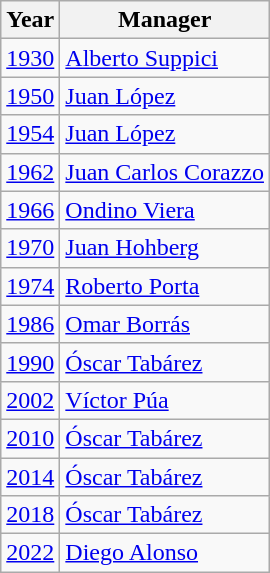<table class="wikitable">
<tr>
<th>Year</th>
<th>Manager</th>
</tr>
<tr>
<td align=center><a href='#'>1930</a></td>
<td> <a href='#'>Alberto Suppici</a></td>
</tr>
<tr>
<td align=center><a href='#'>1950</a></td>
<td> <a href='#'>Juan López</a></td>
</tr>
<tr>
<td align=center><a href='#'>1954</a></td>
<td> <a href='#'>Juan López</a></td>
</tr>
<tr>
<td align=center><a href='#'>1962</a></td>
<td> <a href='#'>Juan Carlos Corazzo</a></td>
</tr>
<tr>
<td align=center><a href='#'>1966</a></td>
<td> <a href='#'>Ondino Viera</a></td>
</tr>
<tr>
<td align=center><a href='#'>1970</a></td>
<td>  <a href='#'>Juan Hohberg</a></td>
</tr>
<tr>
<td align=center><a href='#'>1974</a></td>
<td> <a href='#'>Roberto Porta</a></td>
</tr>
<tr>
<td align=center><a href='#'>1986</a></td>
<td> <a href='#'>Omar Borrás</a></td>
</tr>
<tr>
<td align=center><a href='#'>1990</a></td>
<td> <a href='#'>Óscar Tabárez</a></td>
</tr>
<tr>
<td align=center><a href='#'>2002</a></td>
<td> <a href='#'>Víctor Púa</a></td>
</tr>
<tr>
<td align=center><a href='#'>2010</a></td>
<td> <a href='#'>Óscar Tabárez</a></td>
</tr>
<tr>
<td align=center><a href='#'>2014</a></td>
<td> <a href='#'>Óscar Tabárez</a></td>
</tr>
<tr>
<td align=center><a href='#'>2018</a></td>
<td> <a href='#'>Óscar Tabárez</a></td>
</tr>
<tr>
<td align=center><a href='#'>2022</a></td>
<td> <a href='#'>Diego Alonso</a></td>
</tr>
</table>
